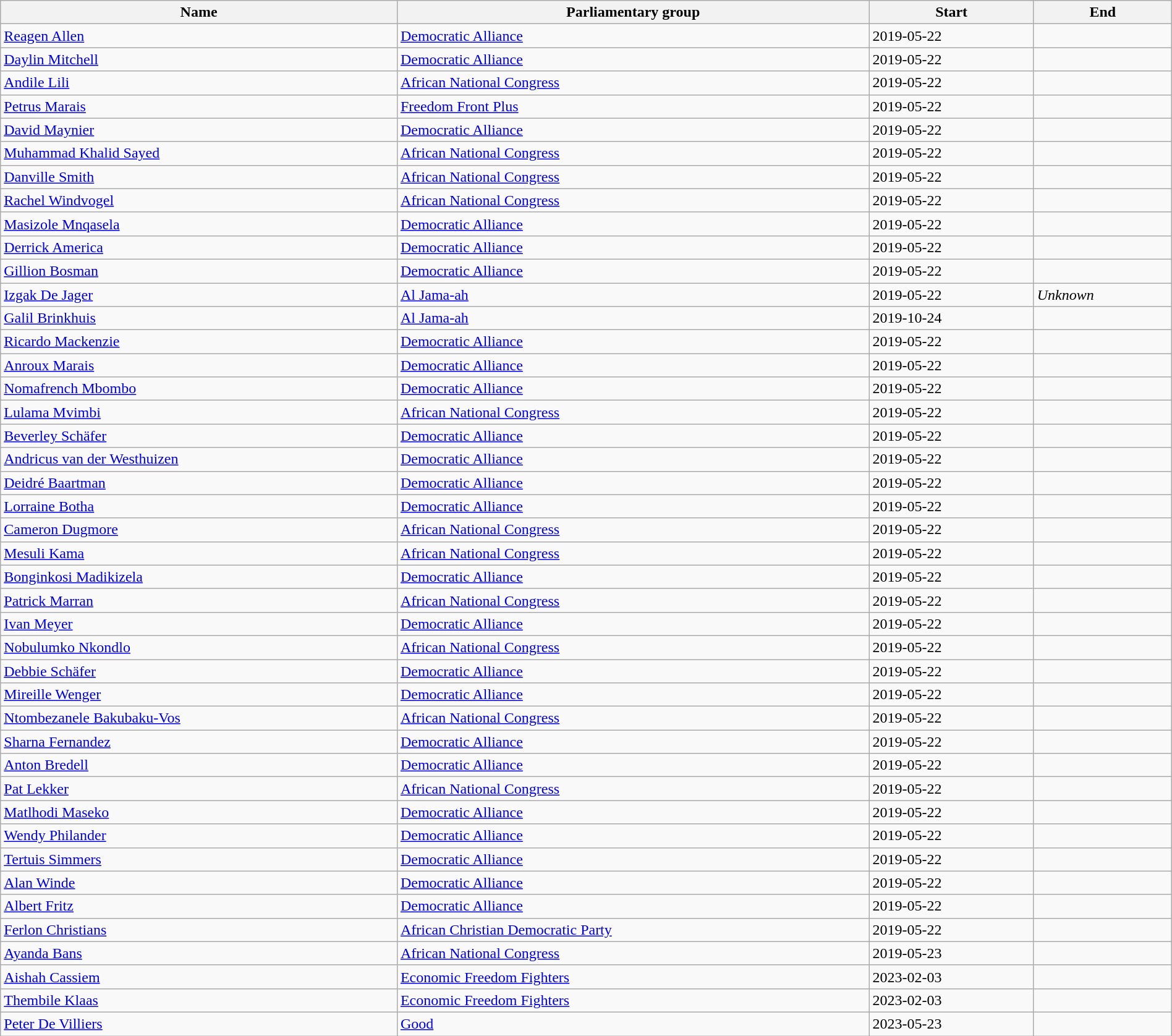<table class='wikitable sortable' style='width:100%'>
<tr>
<th>Name</th>
<th>Parliamentary group</th>
<th>Start</th>
<th>End</th>
</tr>
<tr>
<td><a href='#'>Reagen Allen</a></td>
<td><a href='#'>Democratic Alliance</a></td>
<td>2019-05-22</td>
<td></td>
</tr>
<tr>
<td><a href='#'>Daylin Mitchell</a></td>
<td><a href='#'>Democratic Alliance</a></td>
<td>2019-05-22</td>
<td></td>
</tr>
<tr>
<td><a href='#'>Andile Lili</a></td>
<td><a href='#'>African National Congress</a></td>
<td>2019-05-22</td>
<td></td>
</tr>
<tr>
<td><a href='#'>Petrus Marais</a></td>
<td><a href='#'>Freedom Front Plus</a></td>
<td>2019-05-22</td>
<td></td>
</tr>
<tr>
<td><a href='#'>David Maynier</a></td>
<td><a href='#'>Democratic Alliance</a></td>
<td>2019-05-22</td>
<td></td>
</tr>
<tr>
<td><a href='#'>Muhammad Khalid Sayed</a></td>
<td><a href='#'>African National Congress</a></td>
<td>2019-05-22</td>
<td></td>
</tr>
<tr>
<td><a href='#'>Danville Smith</a></td>
<td><a href='#'>African National Congress</a></td>
<td>2019-05-22</td>
<td></td>
</tr>
<tr>
<td><a href='#'>Rachel Windvogel</a></td>
<td><a href='#'>African National Congress</a></td>
<td>2019-05-22</td>
<td></td>
</tr>
<tr>
<td><a href='#'>Masizole Mnqasela</a></td>
<td><a href='#'>Democratic Alliance</a></td>
<td>2019-05-22</td>
<td></td>
</tr>
<tr>
<td><a href='#'>Derrick America</a></td>
<td><a href='#'>Democratic Alliance</a></td>
<td>2019-05-22</td>
<td></td>
</tr>
<tr>
<td><a href='#'>Gillion Bosman</a></td>
<td><a href='#'>Democratic Alliance</a></td>
<td>2019-05-22</td>
<td></td>
</tr>
<tr>
<td><a href='#'>Izgak De Jager</a></td>
<td><a href='#'>Al Jama-ah</a></td>
<td>2019-05-22</td>
<td><em>Unknown</em></td>
</tr>
<tr>
<td><a href='#'>Galil Brinkhuis</a></td>
<td><a href='#'>Al Jama-ah</a></td>
<td>2019-10-24</td>
<td></td>
</tr>
<tr>
<td><a href='#'>Ricardo Mackenzie</a></td>
<td><a href='#'>Democratic Alliance</a></td>
<td>2019-05-22</td>
<td></td>
</tr>
<tr>
<td><a href='#'>Anroux Marais</a></td>
<td><a href='#'>Democratic Alliance</a></td>
<td>2019-05-22</td>
<td></td>
</tr>
<tr>
<td><a href='#'>Nomafrench Mbombo</a></td>
<td><a href='#'>Democratic Alliance</a></td>
<td>2019-05-22</td>
<td></td>
</tr>
<tr>
<td><a href='#'>Lulama Mvimbi</a></td>
<td><a href='#'>African National Congress</a></td>
<td>2019-05-22</td>
<td></td>
</tr>
<tr>
<td><a href='#'>Beverley Schäfer</a></td>
<td><a href='#'>Democratic Alliance</a></td>
<td>2019-05-22</td>
<td></td>
</tr>
<tr>
<td><a href='#'>Andricus van der Westhuizen</a></td>
<td><a href='#'>Democratic Alliance</a></td>
<td>2019-05-22</td>
<td></td>
</tr>
<tr>
<td><a href='#'>Deidré Baartman</a></td>
<td><a href='#'>Democratic Alliance</a></td>
<td>2019-05-22</td>
<td></td>
</tr>
<tr>
<td><a href='#'>Lorraine Botha</a></td>
<td><a href='#'>Democratic Alliance</a></td>
<td>2019-05-22</td>
<td></td>
</tr>
<tr>
<td><a href='#'>Cameron Dugmore</a></td>
<td><a href='#'>African National Congress</a></td>
<td>2019-05-22</td>
<td></td>
</tr>
<tr>
<td><a href='#'>Mesuli Kama</a></td>
<td><a href='#'>African National Congress</a></td>
<td>2019-05-22</td>
<td></td>
</tr>
<tr>
<td><a href='#'>Bonginkosi Madikizela</a></td>
<td><a href='#'>Democratic Alliance</a></td>
<td>2019-05-22</td>
<td></td>
</tr>
<tr>
<td><a href='#'>Patrick Marran</a></td>
<td><a href='#'>African National Congress</a></td>
<td>2019-05-22</td>
<td></td>
</tr>
<tr>
<td><a href='#'>Ivan Meyer</a></td>
<td><a href='#'>Democratic Alliance</a></td>
<td>2019-05-22</td>
<td></td>
</tr>
<tr>
<td><a href='#'>Nobulumko Nkondlo</a></td>
<td><a href='#'>African National Congress</a></td>
<td>2019-05-22</td>
<td></td>
</tr>
<tr>
<td><a href='#'>Debbie Schäfer</a></td>
<td><a href='#'>Democratic Alliance</a></td>
<td>2019-05-22</td>
<td></td>
</tr>
<tr>
<td><a href='#'>Mireille Wenger</a></td>
<td><a href='#'>Democratic Alliance</a></td>
<td>2019-05-22</td>
<td></td>
</tr>
<tr>
<td><a href='#'>Ntombezanele Bakubaku-Vos</a></td>
<td><a href='#'>African National Congress</a></td>
<td>2019-05-22</td>
<td></td>
</tr>
<tr>
<td><a href='#'>Sharna Fernandez</a></td>
<td><a href='#'>Democratic Alliance</a></td>
<td>2019-05-22</td>
<td></td>
</tr>
<tr>
<td><a href='#'>Anton Bredell</a></td>
<td><a href='#'>Democratic Alliance</a></td>
<td>2019-05-22</td>
<td></td>
</tr>
<tr>
<td><a href='#'>Pat Lekker</a></td>
<td><a href='#'>African National Congress</a></td>
<td>2019-05-22</td>
<td></td>
</tr>
<tr>
<td><a href='#'>Matlhodi Maseko</a></td>
<td><a href='#'>Democratic Alliance</a></td>
<td>2019-05-22</td>
<td></td>
</tr>
<tr>
<td><a href='#'>Wendy Philander</a></td>
<td><a href='#'>Democratic Alliance</a></td>
<td>2019-05-22</td>
<td></td>
</tr>
<tr>
<td><a href='#'>Tertuis Simmers</a></td>
<td><a href='#'>Democratic Alliance</a></td>
<td>2019-05-22</td>
<td></td>
</tr>
<tr>
<td><a href='#'>Alan Winde</a></td>
<td><a href='#'>Democratic Alliance</a></td>
<td>2019-05-22</td>
<td></td>
</tr>
<tr>
<td><a href='#'>Albert Fritz</a></td>
<td><a href='#'>Democratic Alliance</a></td>
<td>2019-05-22</td>
<td></td>
</tr>
<tr>
<td><a href='#'>Ferlon Christians</a></td>
<td><a href='#'>African Christian Democratic Party</a></td>
<td>2019-05-22</td>
<td></td>
</tr>
<tr>
<td><a href='#'>Ayanda Bans</a></td>
<td><a href='#'>African National Congress</a></td>
<td>2019-05-23</td>
<td></td>
</tr>
<tr>
<td><a href='#'>Aishah Cassiem</a></td>
<td><a href='#'>Economic Freedom Fighters</a></td>
<td>2023-02-03</td>
<td></td>
</tr>
<tr>
<td><a href='#'>Thembile Klaas</a></td>
<td><a href='#'>Economic Freedom Fighters</a></td>
<td>2023-02-03</td>
<td></td>
</tr>
<tr>
<td><a href='#'>Peter De Villiers</a></td>
<td><a href='#'>Good</a></td>
<td>2023-05-23</td>
<td></td>
</tr>
</table>
